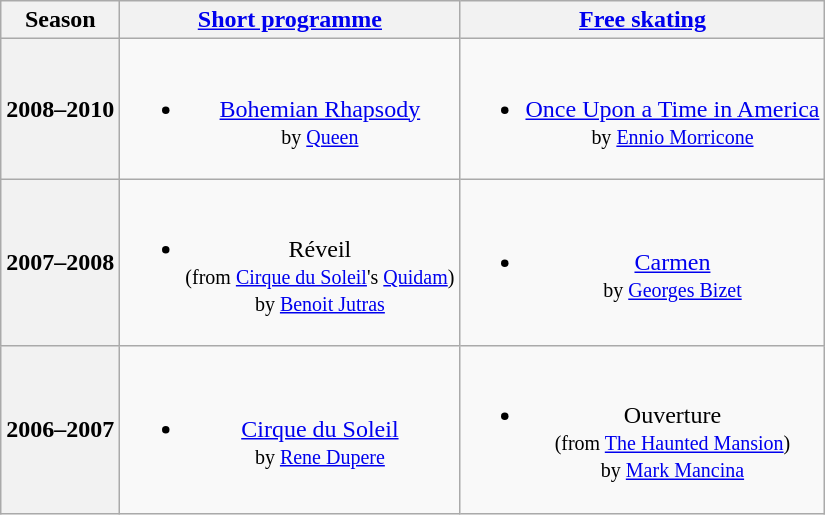<table class="wikitable" style="text-align:center">
<tr>
<th>Season</th>
<th><a href='#'>Short programme</a></th>
<th><a href='#'>Free skating</a></th>
</tr>
<tr>
<th>2008–2010 <br> </th>
<td><br><ul><li><a href='#'>Bohemian Rhapsody</a> <br><small> by <a href='#'>Queen</a> </small></li></ul></td>
<td><br><ul><li><a href='#'>Once Upon a Time in America</a> <br><small> by <a href='#'>Ennio Morricone</a> </small></li></ul></td>
</tr>
<tr>
<th>2007–2008 <br> </th>
<td><br><ul><li>Réveil <br><small> (from <a href='#'>Cirque du Soleil</a>'s <a href='#'>Quidam</a>) <br> by <a href='#'>Benoit Jutras</a> </small></li></ul></td>
<td><br><ul><li><a href='#'>Carmen</a> <br><small> by <a href='#'>Georges Bizet</a> </small></li></ul></td>
</tr>
<tr>
<th>2006–2007 <br> </th>
<td><br><ul><li><a href='#'>Cirque du Soleil</a> <br><small> by <a href='#'>Rene Dupere</a> </small></li></ul></td>
<td><br><ul><li>Ouverture <br><small> (from <a href='#'>The Haunted Mansion</a>) <br> by <a href='#'>Mark Mancina</a> </small></li></ul></td>
</tr>
</table>
